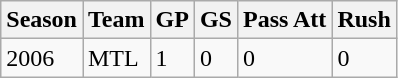<table class="wikitable">
<tr>
<th>Season</th>
<th>Team</th>
<th>GP</th>
<th>GS</th>
<th>Pass Att</th>
<th>Rush</th>
</tr>
<tr>
<td>2006</td>
<td>MTL</td>
<td>1</td>
<td>0</td>
<td>0</td>
<td>0</td>
</tr>
</table>
